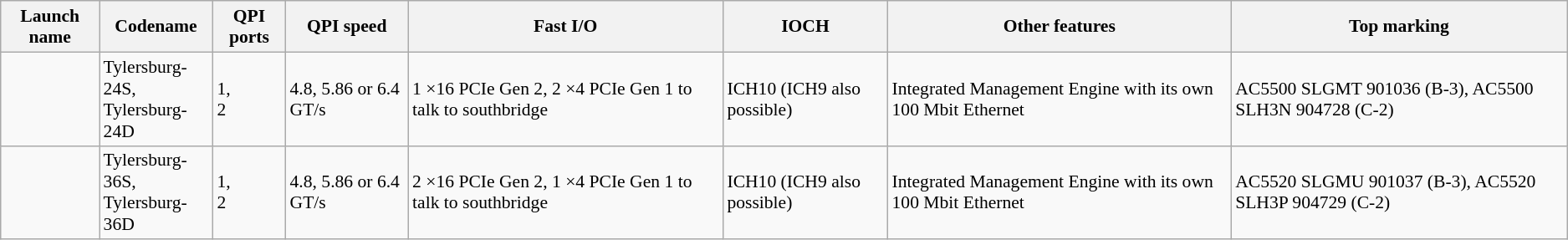<table class="wikitable collapsible sortable" style="font-size: 90%">
<tr>
<th>Launch name</th>
<th>Codename</th>
<th>QPI ports</th>
<th>QPI speed</th>
<th>Fast I/O</th>
<th>IOCH</th>
<th>Other features</th>
<th>Top marking</th>
</tr>
<tr>
<td></td>
<td>Tylersburg-24S,<br>Tylersburg-24D</td>
<td>1,<br>2</td>
<td>4.8, 5.86 or 6.4 GT/s</td>
<td>1 ×16 PCIe Gen 2, 2 ×4 PCIe Gen 1 to talk to southbridge</td>
<td>ICH10 (ICH9 also possible)</td>
<td>Integrated Management Engine with its own 100 Mbit Ethernet</td>
<td>AC5500 SLGMT 901036 (B-3), AC5500 SLH3N 904728 (C-2)</td>
</tr>
<tr>
<td></td>
<td>Tylersburg-36S,<br>Tylersburg-36D</td>
<td>1,<br>2</td>
<td>4.8, 5.86 or 6.4 GT/s</td>
<td>2 ×16 PCIe Gen 2, 1 ×4 PCIe Gen 1 to talk to southbridge</td>
<td>ICH10 (ICH9 also possible)</td>
<td>Integrated Management Engine with its own 100 Mbit Ethernet</td>
<td>AC5520 SLGMU 901037 (B-3), AC5520 SLH3P 904729 (C-2)</td>
</tr>
</table>
